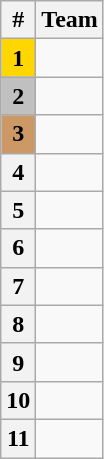<table class=wikitable>
<tr>
<th>#</th>
<th>Team</th>
</tr>
<tr>
<th style="background:gold">1</th>
<td></td>
</tr>
<tr>
<th style="background:silver">2</th>
<td></td>
</tr>
<tr>
<th style="background:#cc9966">3</th>
<td></td>
</tr>
<tr>
<th>4</th>
<td></td>
</tr>
<tr>
<th>5</th>
<td></td>
</tr>
<tr>
<th>6</th>
<td></td>
</tr>
<tr>
<th>7</th>
<td></td>
</tr>
<tr>
<th>8</th>
<td></td>
</tr>
<tr>
<th>9</th>
<td></td>
</tr>
<tr>
<th>10</th>
<td></td>
</tr>
<tr>
<th>11</th>
<td></td>
</tr>
</table>
